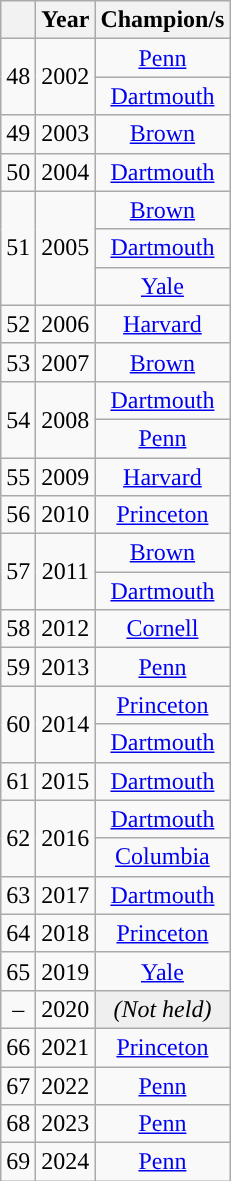<table class="wikitable sortable" style="text-align:center">
<tr>
<th></th>
<th>Year</th>
<th>Champion/s</th>
</tr>
<tr>
<td rowspan=2>48</td>
<td rowspan=2>2002</td>
<td><a href='#'>Penn</a>  </td>
</tr>
<tr>
<td><a href='#'>Dartmouth</a> </td>
</tr>
<tr>
<td>49</td>
<td>2003</td>
<td><a href='#'>Brown</a> </td>
</tr>
<tr>
<td>50</td>
<td>2004</td>
<td><a href='#'>Dartmouth</a> </td>
</tr>
<tr>
<td rowspan=3>51</td>
<td rowspan=3>2005</td>
<td><a href='#'>Brown</a>  </td>
</tr>
<tr>
<td><a href='#'>Dartmouth</a>  </td>
</tr>
<tr>
<td><a href='#'>Yale</a>  </td>
</tr>
<tr>
<td>52</td>
<td>2006</td>
<td><a href='#'>Harvard</a> </td>
</tr>
<tr>
<td>53</td>
<td>2007</td>
<td><a href='#'>Brown</a>  </td>
</tr>
<tr>
<td rowspan=2>54</td>
<td rowspan=2>2008</td>
<td><a href='#'>Dartmouth</a>  </td>
</tr>
<tr>
<td><a href='#'>Penn</a>  </td>
</tr>
<tr>
<td>55</td>
<td>2009</td>
<td><a href='#'>Harvard</a> </td>
</tr>
<tr>
<td>56</td>
<td>2010</td>
<td><a href='#'>Princeton</a> </td>
</tr>
<tr>
<td rowspan=2>57</td>
<td rowspan=2>2011</td>
<td><a href='#'>Brown</a>  </td>
</tr>
<tr>
<td><a href='#'>Dartmouth</a>  </td>
</tr>
<tr>
<td>58</td>
<td>2012</td>
<td><a href='#'>Cornell</a> </td>
</tr>
<tr>
<td>59</td>
<td>2013</td>
<td><a href='#'>Penn</a> </td>
</tr>
<tr>
<td rowspan=2>60</td>
<td rowspan=2>2014</td>
<td><a href='#'>Princeton</a>  </td>
</tr>
<tr>
<td><a href='#'>Dartmouth</a>  </td>
</tr>
<tr>
<td>61</td>
<td>2015</td>
<td><a href='#'>Dartmouth</a> </td>
</tr>
<tr>
<td rowspan=2>62</td>
<td rowspan=2>2016</td>
<td><a href='#'>Dartmouth</a>  </td>
</tr>
<tr>
<td><a href='#'>Columbia</a>  </td>
</tr>
<tr>
<td>63</td>
<td>2017</td>
<td><a href='#'>Dartmouth</a> </td>
</tr>
<tr>
<td>64</td>
<td>2018</td>
<td><a href='#'>Princeton</a> </td>
</tr>
<tr>
<td>65</td>
<td>2019</td>
<td><a href='#'>Yale</a> </td>
</tr>
<tr>
<td>–</td>
<td>2020</td>
<td style = background:#efefef><em>(Not held)</em> </td>
</tr>
<tr>
<td>66</td>
<td>2021</td>
<td><a href='#'>Princeton</a> </td>
</tr>
<tr>
<td>67</td>
<td>2022</td>
<td><a href='#'>Penn</a> </td>
</tr>
<tr>
<td>68</td>
<td>2023</td>
<td><a href='#'>Penn</a> </td>
</tr>
<tr>
<td>69</td>
<td>2024</td>
<td><a href='#'>Penn</a> </td>
</tr>
</table>
